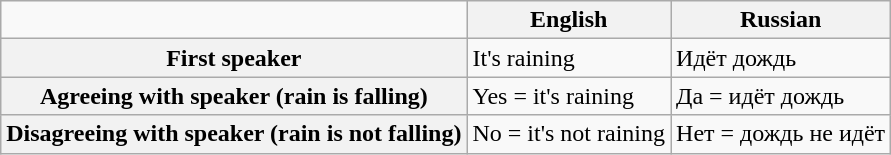<table class="wikitable">
<tr>
<td></td>
<th>English</th>
<th>Russian</th>
</tr>
<tr>
<th>First speaker</th>
<td>It's raining</td>
<td>Идёт дождь</td>
</tr>
<tr>
<th><strong>Agreeing with speaker (rain is falling)</strong></th>
<td>Yes = it's raining</td>
<td>Да = идёт дождь</td>
</tr>
<tr>
<th><strong>Disagreeing with speaker (rain is not falling)</strong></th>
<td>No = it's not raining</td>
<td>Нет = дождь не идёт</td>
</tr>
</table>
